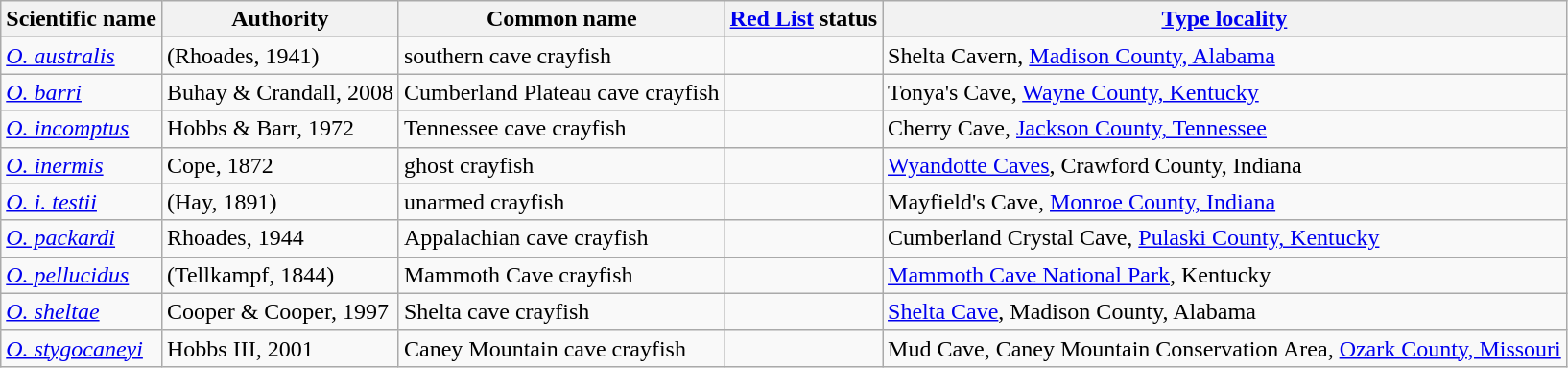<table class="wikitable">
<tr>
<th>Scientific name</th>
<th>Authority</th>
<th>Common name</th>
<th><a href='#'>Red List</a> status</th>
<th><a href='#'>Type locality</a></th>
</tr>
<tr>
<td><em><a href='#'>O. australis</a></em></td>
<td>(Rhoades, 1941)</td>
<td>southern cave crayfish</td>
<td></td>
<td>Shelta Cavern, <a href='#'>Madison County, Alabama</a></td>
</tr>
<tr>
<td><em><a href='#'>O. barri</a></em></td>
<td>Buhay & Crandall, 2008</td>
<td>Cumberland Plateau cave crayfish</td>
<td></td>
<td>Tonya's Cave, <a href='#'>Wayne County, Kentucky</a></td>
</tr>
<tr>
<td><em><a href='#'>O. incomptus</a></em></td>
<td>Hobbs & Barr, 1972</td>
<td>Tennessee cave crayfish</td>
<td></td>
<td>Cherry Cave, <a href='#'>Jackson County, Tennessee</a></td>
</tr>
<tr>
<td><em><a href='#'>O. inermis</a></em></td>
<td>Cope, 1872</td>
<td>ghost crayfish</td>
<td></td>
<td><a href='#'>Wyandotte Caves</a>, Crawford County, Indiana</td>
</tr>
<tr>
<td><em><a href='#'>O. i. testii</a></em></td>
<td>(Hay, 1891)</td>
<td>unarmed crayfish</td>
<td></td>
<td>Mayfield's Cave, <a href='#'>Monroe County, Indiana</a></td>
</tr>
<tr>
<td><em><a href='#'>O. packardi</a></em></td>
<td>Rhoades, 1944</td>
<td>Appalachian cave crayfish</td>
<td></td>
<td>Cumberland Crystal Cave, <a href='#'>Pulaski County, Kentucky</a></td>
</tr>
<tr>
<td><em><a href='#'>O. pellucidus</a></em></td>
<td>(Tellkampf, 1844)</td>
<td>Mammoth Cave crayfish</td>
<td></td>
<td><a href='#'>Mammoth Cave National Park</a>, Kentucky</td>
</tr>
<tr>
<td><em><a href='#'>O. sheltae</a></em></td>
<td>Cooper & Cooper, 1997</td>
<td>Shelta cave crayfish</td>
<td></td>
<td><a href='#'>Shelta Cave</a>, Madison County, Alabama</td>
</tr>
<tr>
<td><em><a href='#'>O. stygocaneyi</a></em></td>
<td>Hobbs III, 2001</td>
<td>Caney Mountain cave crayfish</td>
<td></td>
<td>Mud Cave, Caney Mountain Conservation Area, <a href='#'>Ozark County, Missouri</a></td>
</tr>
</table>
